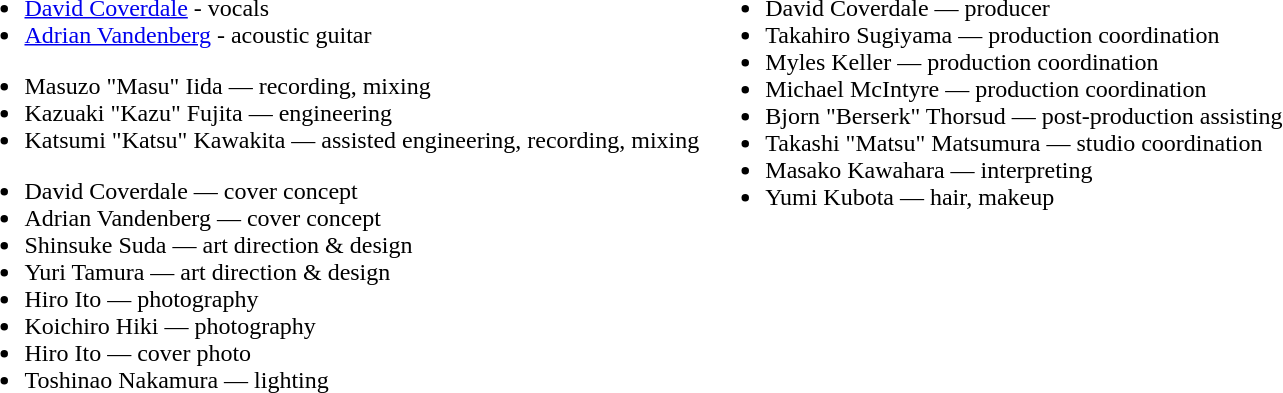<table>
<tr>
<td valign=top><br><ul><li><a href='#'>David Coverdale</a> - vocals</li><li><a href='#'>Adrian Vandenberg</a> - acoustic guitar</li></ul><ul><li>Masuzo "Masu" Iida — recording, mixing</li><li>Kazuaki "Kazu" Fujita — engineering</li><li>Katsumi "Katsu" Kawakita — assisted engineering, recording, mixing</li></ul><ul><li>David Coverdale — cover concept</li><li>Adrian Vandenberg — cover concept</li><li>Shinsuke Suda — art direction & design</li><li>Yuri Tamura — art direction & design</li><li>Hiro Ito — photography</li><li>Koichiro Hiki — photography</li><li>Hiro Ito — cover photo</li><li>Toshinao Nakamura — lighting</li></ul></td>
<td valign=top><br><ul><li>David Coverdale — producer</li><li>Takahiro Sugiyama — production coordination</li><li>Myles Keller — production coordination</li><li>Michael McIntyre — production coordination</li><li>Bjorn "Berserk" Thorsud — post-production assisting</li><li>Takashi "Matsu" Matsumura — studio coordination</li><li>Masako Kawahara — interpreting</li><li>Yumi Kubota — hair, makeup</li></ul></td>
</tr>
</table>
